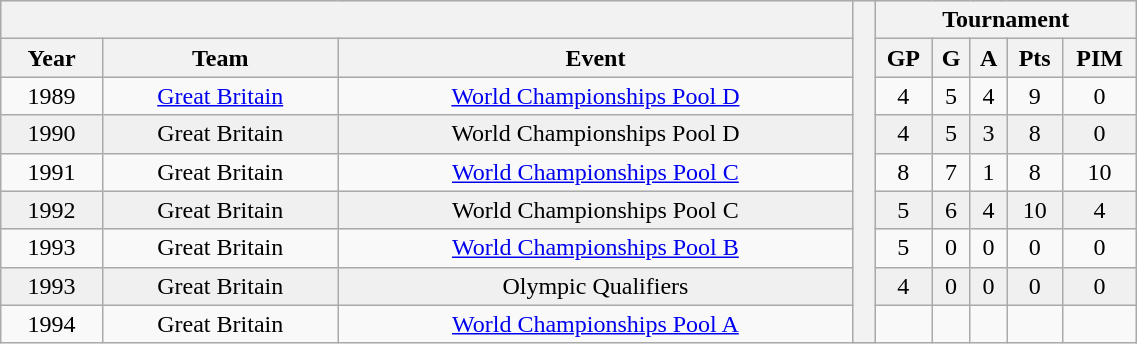<table class="wikitable"| BORDER="0" CELLPADDING="1" CELLSPACING="0" width="60%" style="text-align:center">
<tr bgcolor="#e0e0e0">
<th colspan="3" width="75%" bgcolor="#ffffff"> </th>
<th rowspan="99" bgcolor="#ffffff"> </th>
<th colspan="5">Tournament</th>
</tr>
<tr bgcolor="#e0e0e0">
<th>Year</th>
<th>Team</th>
<th>Event</th>
<th>GP</th>
<th>G</th>
<th>A</th>
<th>Pts</th>
<th>PIM</th>
</tr>
<tr ALIGN="center">
<td>1989</td>
<td><a href='#'>Great Britain</a></td>
<td><a href='#'>World Championships Pool D</a></td>
<td>4</td>
<td>5</td>
<td>4</td>
<td>9</td>
<td>0</td>
</tr>
<tr ALIGN="center" bgcolor="#f0f0f0">
<td>1990</td>
<td>Great Britain</td>
<td>World Championships Pool D</td>
<td>4</td>
<td>5</td>
<td>3</td>
<td>8</td>
<td>0</td>
</tr>
<tr ALIGN="center">
<td>1991</td>
<td>Great Britain</td>
<td><a href='#'>World Championships Pool C</a></td>
<td>8</td>
<td>7</td>
<td>1</td>
<td>8</td>
<td>10</td>
</tr>
<tr ALIGN="center" bgcolor="#f0f0f0">
<td>1992</td>
<td>Great Britain</td>
<td>World Championships Pool C</td>
<td>5</td>
<td>6</td>
<td>4</td>
<td>10</td>
<td>4</td>
</tr>
<tr ALIGN="center">
<td>1993</td>
<td>Great Britain</td>
<td><a href='#'>World Championships Pool B</a></td>
<td>5</td>
<td>0</td>
<td>0</td>
<td>0</td>
<td>0</td>
</tr>
<tr ALIGN="center" bgcolor="#f0f0f0">
<td>1993</td>
<td>Great Britain</td>
<td>Olympic Qualifiers</td>
<td>4</td>
<td>0</td>
<td>0</td>
<td>0</td>
<td>0</td>
</tr>
<tr ALIGN="center">
<td>1994</td>
<td>Great Britain</td>
<td><a href='#'>World Championships Pool A</a></td>
<td></td>
<td></td>
<td></td>
<td></td>
<td></td>
</tr>
</table>
